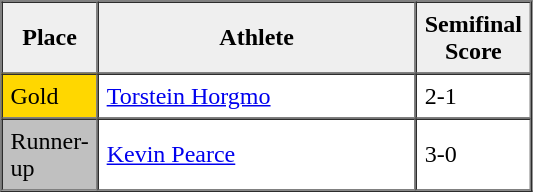<table border=1 cellpadding=5 cellspacing=0>
<tr>
<th style="background:#efefef;" width="20">Place</th>
<th style="background:#efefef;" width="200">Athlete</th>
<th style="background:#efefef;" width="20">Semifinal Score</th>
</tr>
<tr align=left>
<td style="background:gold;">Gold</td>
<td><a href='#'>Torstein Horgmo</a></td>
<td>2-1</td>
</tr>
<tr align=left>
<td style="background:silver;">Runner-up</td>
<td><a href='#'>Kevin Pearce</a></td>
<td>3-0</td>
</tr>
</table>
